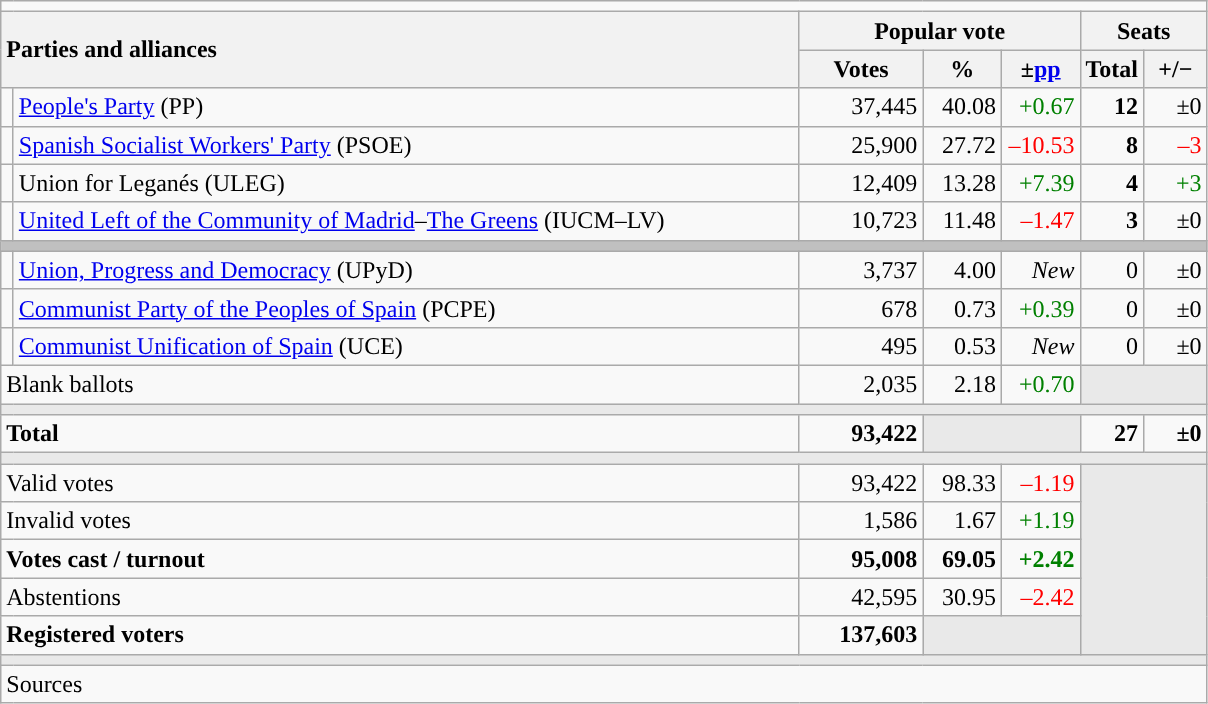<table class="wikitable" style="text-align:right;">
<tr>
<td colspan="7"></td>
</tr>
<tr>
<th style="text-align:left;" rowspan="2" colspan="2" width="525">Parties and alliances</th>
<th colspan="3">Popular vote</th>
<th colspan="2">Seats</th>
</tr>
<tr>
<th width="75">Votes</th>
<th width="45">%</th>
<th width="45">±<a href='#'>pp</a></th>
<th width="35">Total</th>
<th width="35">+/−</th>
</tr>
<tr>
<td width="1" style="color:inherit;background:"></td>
<td align="left"><a href='#'>People's Party</a> (PP)</td>
<td>37,445</td>
<td>40.08</td>
<td style="color:green;">+0.67</td>
<td><strong>12</strong></td>
<td>±0</td>
</tr>
<tr>
<td style="color:inherit;background:"></td>
<td align="left"><a href='#'>Spanish Socialist Workers' Party</a> (PSOE)</td>
<td>25,900</td>
<td>27.72</td>
<td style="color:red;">–10.53</td>
<td><strong>8</strong></td>
<td style="color:red;">–3</td>
</tr>
<tr>
<td style="color:inherit;background:"></td>
<td align="left">Union for Leganés (ULEG)</td>
<td>12,409</td>
<td>13.28</td>
<td style="color:green;">+7.39</td>
<td><strong>4</strong></td>
<td style="color:green;">+3</td>
</tr>
<tr>
<td style="color:inherit;background:"></td>
<td align="left"><a href='#'>United Left of the Community of Madrid</a>–<a href='#'>The Greens</a> (IUCM–LV)</td>
<td>10,723</td>
<td>11.48</td>
<td style="color:red;">–1.47</td>
<td><strong>3</strong></td>
<td>±0</td>
</tr>
<tr>
<td colspan="7" bgcolor="#C0C0C0"></td>
</tr>
<tr>
<td style="color:inherit;background:"></td>
<td align="left"><a href='#'>Union, Progress and Democracy</a> (UPyD)</td>
<td>3,737</td>
<td>4.00</td>
<td><em>New</em></td>
<td>0</td>
<td>±0</td>
</tr>
<tr>
<td style="color:inherit;background:"></td>
<td align="left"><a href='#'>Communist Party of the Peoples of Spain</a> (PCPE)</td>
<td>678</td>
<td>0.73</td>
<td style="color:green;">+0.39</td>
<td>0</td>
<td>±0</td>
</tr>
<tr>
<td style="color:inherit;background:"></td>
<td align="left"><a href='#'>Communist Unification of Spain</a> (UCE)</td>
<td>495</td>
<td>0.53</td>
<td><em>New</em></td>
<td>0</td>
<td>±0</td>
</tr>
<tr>
<td align="left" colspan="2">Blank ballots</td>
<td>2,035</td>
<td>2.18</td>
<td style="color:green;">+0.70</td>
<td bgcolor="#E9E9E9" colspan="2"></td>
</tr>
<tr>
<td colspan="7" bgcolor="#E9E9E9"></td>
</tr>
<tr style="font-weight:bold;">
<td align="left" colspan="2">Total</td>
<td>93,422</td>
<td bgcolor="#E9E9E9" colspan="2"></td>
<td>27</td>
<td>±0</td>
</tr>
<tr>
<td colspan="7" bgcolor="#E9E9E9"></td>
</tr>
<tr>
<td align="left" colspan="2">Valid votes</td>
<td>93,422</td>
<td>98.33</td>
<td style="color:red;">–1.19</td>
<td bgcolor="#E9E9E9" colspan="2" rowspan="5"></td>
</tr>
<tr>
<td align="left" colspan="2">Invalid votes</td>
<td>1,586</td>
<td>1.67</td>
<td style="color:green;">+1.19</td>
</tr>
<tr style="font-weight:bold;">
<td align="left" colspan="2">Votes cast / turnout</td>
<td>95,008</td>
<td>69.05</td>
<td style="color:green;">+2.42</td>
</tr>
<tr>
<td align="left" colspan="2">Abstentions</td>
<td>42,595</td>
<td>30.95</td>
<td style="color:red;">–2.42</td>
</tr>
<tr style="font-weight:bold;">
<td align="left" colspan="2">Registered voters</td>
<td>137,603</td>
<td bgcolor="#E9E9E9" colspan="2"></td>
</tr>
<tr>
<td colspan="7" bgcolor="#E9E9E9"></td>
</tr>
<tr>
<td align="left" colspan="7">Sources</td>
</tr>
</table>
